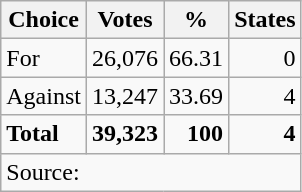<table class=wikitable style=text-align:right>
<tr>
<th>Choice</th>
<th>Votes</th>
<th>%</th>
<th>States</th>
</tr>
<tr>
<td align=left>For</td>
<td>26,076</td>
<td>66.31</td>
<td>0</td>
</tr>
<tr>
<td align=left>Against</td>
<td>13,247</td>
<td>33.69</td>
<td>4</td>
</tr>
<tr>
<td align=left><strong>Total</strong></td>
<td><strong>39,323</strong></td>
<td><strong>100</strong></td>
<td><strong>4</strong></td>
</tr>
<tr>
<td align=left colspan=4>Source: </td>
</tr>
</table>
